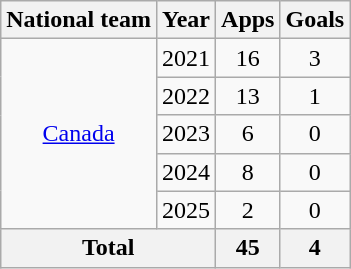<table class="wikitable" style="text-align:center">
<tr>
<th>National team</th>
<th>Year</th>
<th>Apps</th>
<th>Goals</th>
</tr>
<tr>
<td rowspan="5"><a href='#'>Canada</a></td>
<td>2021</td>
<td>16</td>
<td>3</td>
</tr>
<tr>
<td>2022</td>
<td>13</td>
<td>1</td>
</tr>
<tr>
<td>2023</td>
<td>6</td>
<td>0</td>
</tr>
<tr>
<td>2024</td>
<td>8</td>
<td>0</td>
</tr>
<tr>
<td>2025</td>
<td>2</td>
<td>0</td>
</tr>
<tr>
<th colspan="2">Total</th>
<th>45</th>
<th>4</th>
</tr>
</table>
